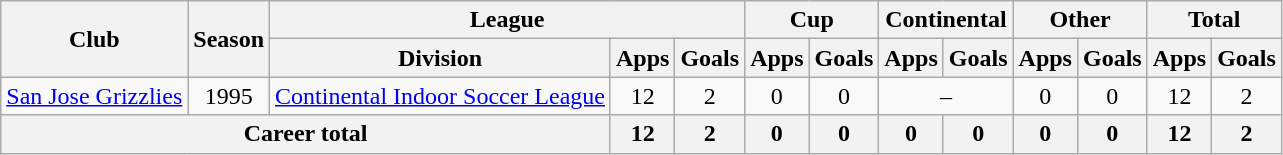<table class="wikitable" style="text-align: center">
<tr>
<th rowspan="2">Club</th>
<th rowspan="2">Season</th>
<th colspan="3">League</th>
<th colspan="2">Cup</th>
<th colspan="2">Continental</th>
<th colspan="2">Other</th>
<th colspan="2">Total</th>
</tr>
<tr>
<th>Division</th>
<th>Apps</th>
<th>Goals</th>
<th>Apps</th>
<th>Goals</th>
<th>Apps</th>
<th>Goals</th>
<th>Apps</th>
<th>Goals</th>
<th>Apps</th>
<th>Goals</th>
</tr>
<tr>
<td><a href='#'>San Jose Grizzlies</a></td>
<td>1995</td>
<td><a href='#'>Continental Indoor Soccer League</a></td>
<td>12</td>
<td>2</td>
<td>0</td>
<td>0</td>
<td colspan="2">–</td>
<td>0</td>
<td>0</td>
<td>12</td>
<td>2</td>
</tr>
<tr>
<th colspan="3"><strong>Career total</strong></th>
<th>12</th>
<th>2</th>
<th>0</th>
<th>0</th>
<th>0</th>
<th>0</th>
<th>0</th>
<th>0</th>
<th>12</th>
<th>2</th>
</tr>
</table>
